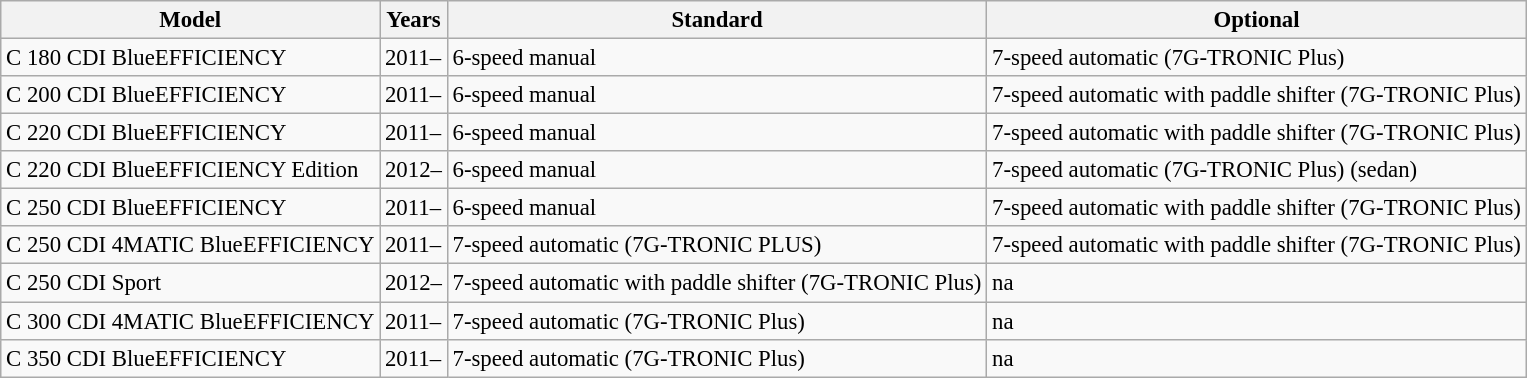<table class="wikitable collapsible collapsed" style="font-size:95%;">
<tr>
<th>Model</th>
<th>Years</th>
<th>Standard</th>
<th>Optional</th>
</tr>
<tr>
<td>C 180 CDI BlueEFFICIENCY</td>
<td>2011–</td>
<td>6-speed manual</td>
<td>7-speed automatic (7G-TRONIC Plus)</td>
</tr>
<tr>
<td>C 200 CDI BlueEFFICIENCY</td>
<td>2011–</td>
<td>6-speed manual</td>
<td>7-speed automatic with paddle shifter (7G-TRONIC Plus)</td>
</tr>
<tr>
<td>C 220 CDI BlueEFFICIENCY</td>
<td>2011–</td>
<td>6-speed manual</td>
<td>7-speed automatic with paddle shifter (7G-TRONIC Plus)</td>
</tr>
<tr>
<td>C 220 CDI BlueEFFICIENCY Edition</td>
<td>2012–</td>
<td>6-speed manual</td>
<td>7-speed automatic (7G-TRONIC Plus) (sedan)</td>
</tr>
<tr>
<td>C 250 CDI BlueEFFICIENCY</td>
<td>2011–</td>
<td>6-speed manual</td>
<td>7-speed automatic with paddle shifter (7G-TRONIC Plus)</td>
</tr>
<tr>
<td>C 250 CDI 4MATIC BlueEFFICIENCY</td>
<td>2011–</td>
<td>7-speed automatic (7G-TRONIC PLUS)</td>
<td>7-speed automatic with paddle shifter (7G-TRONIC Plus)</td>
</tr>
<tr>
<td>C 250 CDI Sport</td>
<td>2012–</td>
<td>7-speed automatic with paddle shifter (7G-TRONIC Plus)</td>
<td>na</td>
</tr>
<tr>
<td>C 300 CDI 4MATIC BlueEFFICIENCY</td>
<td>2011–</td>
<td>7-speed automatic (7G-TRONIC Plus)</td>
<td>na</td>
</tr>
<tr>
<td>C 350 CDI BlueEFFICIENCY</td>
<td>2011–</td>
<td>7-speed automatic (7G-TRONIC Plus)</td>
<td>na</td>
</tr>
</table>
